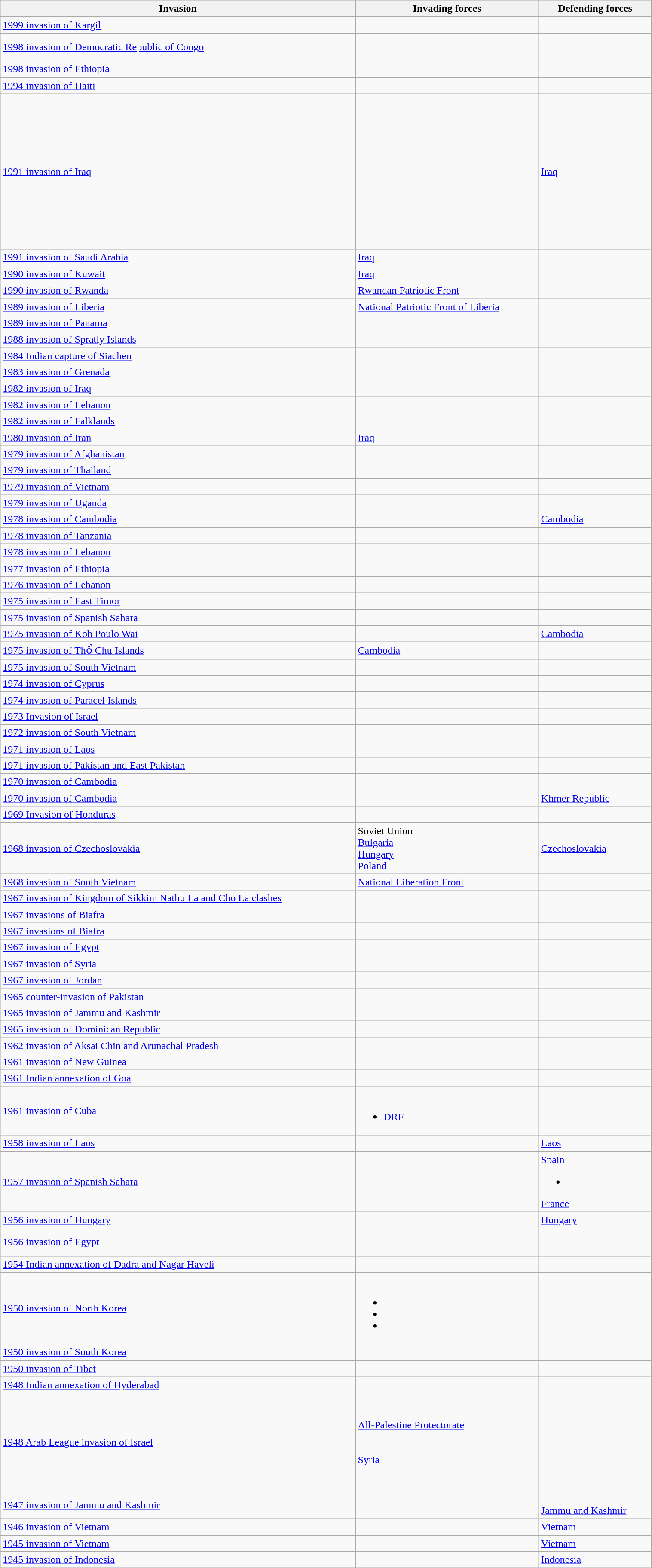<table class="wikitable" width=80%>
<tr>
<th>Invasion</th>
<th>Invading forces</th>
<th>Defending forces</th>
</tr>
<tr>
<td><a href='#'>1999 invasion of Kargil</a></td>
<td></td>
<td></td>
</tr>
<tr>
<td><a href='#'>1998 invasion of Democratic Republic of Congo</a></td>
<td><br><br></td>
<td></td>
</tr>
<tr>
<td><a href='#'>1998 invasion of Ethiopia</a></td>
<td></td>
<td></td>
</tr>
<tr>
<td><a href='#'>1994 invasion of Haiti</a></td>
<td></td>
<td></td>
</tr>
<tr>
<td><a href='#'>1991 invasion of Iraq</a></td>
<td><br><br><br><br><br><br><br><br><br><br><br><br><br></td>
<td> <a href='#'>Iraq</a></td>
</tr>
<tr>
<td><a href='#'>1991 invasion of Saudi Arabia</a></td>
<td> <a href='#'>Iraq</a></td>
<td></td>
</tr>
<tr>
<td><a href='#'>1990 invasion of Kuwait</a></td>
<td> <a href='#'>Iraq</a></td>
<td></td>
</tr>
<tr>
<td><a href='#'>1990 invasion of Rwanda</a></td>
<td> <a href='#'>Rwandan Patriotic Front</a></td>
<td></td>
</tr>
<tr>
<td><a href='#'>1989 invasion of Liberia</a></td>
<td><a href='#'>National Patriotic Front of Liberia</a></td>
<td></td>
</tr>
<tr>
<td><a href='#'>1989 invasion of Panama</a></td>
<td></td>
<td></td>
</tr>
<tr>
<td><a href='#'>1988 invasion of Spratly Islands</a></td>
<td></td>
<td></td>
</tr>
<tr>
<td><a href='#'>1984 Indian capture of Siachen</a></td>
<td></td>
<td></td>
</tr>
<tr>
<td><a href='#'>1983 invasion of Grenada</a></td>
<td></td>
<td></td>
</tr>
<tr>
<td><a href='#'>1982 invasion of Iraq</a></td>
<td></td>
<td></td>
</tr>
<tr>
<td><a href='#'>1982 invasion of Lebanon</a></td>
<td></td>
<td><br></td>
</tr>
<tr>
<td><a href='#'>1982 invasion of Falklands</a></td>
<td></td>
<td></td>
</tr>
<tr>
<td><a href='#'>1980 invasion of Iran</a></td>
<td> <a href='#'>Iraq</a></td>
<td></td>
</tr>
<tr>
<td><a href='#'>1979 invasion of Afghanistan</a></td>
<td></td>
<td></td>
</tr>
<tr>
<td><a href='#'>1979 invasion of Thailand</a></td>
<td></td>
<td></td>
</tr>
<tr>
<td><a href='#'>1979 invasion of Vietnam</a></td>
<td></td>
<td></td>
</tr>
<tr>
<td><a href='#'>1979 invasion of Uganda</a></td>
<td></td>
<td></td>
</tr>
<tr>
<td><a href='#'>1978 invasion of Cambodia</a></td>
<td></td>
<td> <a href='#'>Cambodia</a></td>
</tr>
<tr>
<td><a href='#'>1978 invasion of Tanzania</a></td>
<td></td>
<td></td>
</tr>
<tr>
<td><a href='#'>1978 invasion of Lebanon</a></td>
<td></td>
<td></td>
</tr>
<tr>
<td><a href='#'>1977 invasion of Ethiopia</a></td>
<td></td>
<td></td>
</tr>
<tr>
<td><a href='#'>1976 invasion of Lebanon</a></td>
<td></td>
<td></td>
</tr>
<tr>
<td><a href='#'>1975 invasion of East Timor</a></td>
<td></td>
<td></td>
</tr>
<tr>
<td><a href='#'>1975 invasion of Spanish Sahara</a></td>
<td></td>
<td></td>
</tr>
<tr>
<td><a href='#'>1975 invasion of Koh Poulo Wai</a></td>
<td></td>
<td> <a href='#'>Cambodia</a></td>
</tr>
<tr>
<td><a href='#'>1975 invasion of Thổ Chu Islands</a></td>
<td> <a href='#'>Cambodia</a></td>
<td></td>
</tr>
<tr>
<td><a href='#'>1975 invasion of South Vietnam</a></td>
<td></td>
<td></td>
</tr>
<tr>
<td><a href='#'>1974 invasion of Cyprus</a></td>
<td></td>
<td></td>
</tr>
<tr>
<td><a href='#'>1974 invasion of Paracel Islands</a></td>
<td></td>
<td></td>
</tr>
<tr>
<td><a href='#'>1973 Invasion of Israel</a></td>
<td><br></td>
<td></td>
</tr>
<tr>
<td><a href='#'>1972 invasion of South Vietnam</a></td>
<td></td>
<td></td>
</tr>
<tr>
<td><a href='#'>1971 invasion of Laos</a></td>
<td> <br> </td>
<td></td>
</tr>
<tr>
<td><a href='#'>1971 invasion of Pakistan and East Pakistan</a></td>
<td></td>
<td></td>
</tr>
<tr>
<td><a href='#'>1970 invasion of Cambodia</a></td>
<td> <br> </td>
<td></td>
</tr>
<tr>
<td><a href='#'>1970 invasion of Cambodia</a></td>
<td></td>
<td> <a href='#'>Khmer Republic</a></td>
</tr>
<tr>
<td><a href='#'>1969 Invasion of Honduras</a></td>
<td></td>
<td></td>
</tr>
<tr>
<td><a href='#'>1968 invasion of Czechoslovakia</a></td>
<td> Soviet Union<br> <a href='#'>Bulgaria</a><br> <a href='#'>Hungary</a><br> <a href='#'>Poland</a></td>
<td> <a href='#'>Czechoslovakia</a></td>
</tr>
<tr>
<td><a href='#'>1968 invasion of South Vietnam</a></td>
<td>  <a href='#'>National Liberation Front</a> <br> </td>
<td> <br> </td>
</tr>
<tr>
<td><a href='#'>1967 invasion of Kingdom of Sikkim Nathu La and Cho La clashes</a></td>
<td></td>
<td><br></td>
</tr>
<tr>
<td><a href='#'>1967 invasions of Biafra</a></td>
<td></td>
<td></td>
</tr>
<tr>
<td><a href='#'>1967 invasions of Biafra</a></td>
<td></td>
<td></td>
</tr>
<tr>
<td><a href='#'>1967 invasion of Egypt</a></td>
<td></td>
<td></td>
</tr>
<tr>
<td><a href='#'>1967 invasion of Syria</a></td>
<td></td>
<td></td>
</tr>
<tr>
<td><a href='#'>1967 invasion of Jordan</a></td>
<td></td>
<td></td>
</tr>
<tr>
<td><a href='#'>1965 counter-invasion of Pakistan</a></td>
<td></td>
<td></td>
</tr>
<tr>
<td><a href='#'>1965 invasion of Jammu and Kashmir</a></td>
<td></td>
<td></td>
</tr>
<tr>
<td><a href='#'>1965 invasion of Dominican Republic</a></td>
<td></td>
<td></td>
</tr>
<tr>
<td><a href='#'>1962 invasion of Aksai Chin and Arunachal Pradesh</a></td>
<td></td>
<td></td>
</tr>
<tr>
<td><a href='#'>1961 invasion of New Guinea</a></td>
<td></td>
<td></td>
</tr>
<tr>
<td><a href='#'>1961 Indian annexation of Goa</a></td>
<td></td>
<td></td>
</tr>
<tr>
<td><a href='#'>1961 invasion of Cuba</a></td>
<td><br><ul><li> <a href='#'>DRF</a></li></ul></td>
<td></td>
</tr>
<tr>
<td><a href='#'>1958 invasion of Laos</a></td>
<td></td>
<td> <a href='#'>Laos</a></td>
</tr>
<tr>
<td><a href='#'>1957 invasion of Spanish Sahara</a></td>
<td></td>
<td> <a href='#'>Spain</a><br><ul><li></li></ul> <a href='#'>France</a></td>
</tr>
<tr>
<td><a href='#'>1956 invasion of Hungary</a></td>
<td></td>
<td> <a href='#'>Hungary</a></td>
</tr>
<tr>
<td><a href='#'>1956 invasion of Egypt</a></td>
<td><br><br></td>
<td></td>
</tr>
<tr>
<td><a href='#'>1954 Indian annexation of Dadra and Nagar Haveli</a></td>
<td></td>
<td></td>
</tr>
<tr>
<td><a href='#'>1950 invasion of North Korea</a></td>
<td><br><ul><li></li><li></li><li></li></ul></td>
<td></td>
</tr>
<tr>
<td><a href='#'>1950 invasion of South Korea</a></td>
<td></td>
<td></td>
</tr>
<tr>
<td><a href='#'>1950 invasion of Tibet</a></td>
<td></td>
<td></td>
</tr>
<tr>
<td><a href='#'>1948 Indian annexation of Hyderabad</a></td>
<td></td>
<td></td>
</tr>
<tr>
<td><a href='#'>1948 Arab League invasion of Israel</a></td>
<td><br><br> <a href='#'>All-Palestine Protectorate</a><br><br><br> <a href='#'>Syria</a><br><br><br></td>
<td></td>
</tr>
<tr>
<td><a href='#'>1947 invasion of Jammu and Kashmir</a></td>
<td></td>
<td><br> <a href='#'>Jammu and Kashmir</a></td>
</tr>
<tr>
<td><a href='#'>1946 invasion of Vietnam</a></td>
<td></td>
<td> <a href='#'>Vietnam</a></td>
</tr>
<tr>
<td><a href='#'>1945 invasion of Vietnam</a></td>
<td></td>
<td> <a href='#'>Vietnam</a></td>
</tr>
<tr>
<td><a href='#'>1945 invasion of Indonesia</a></td>
<td></td>
<td> <a href='#'>Indonesia</a></td>
</tr>
</table>
